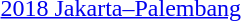<table>
<tr>
<td rowspan=2><a href='#'>2018 Jakarta–Palembang</a></td>
<td rowspan=2></td>
<td rowspan=2></td>
<td></td>
</tr>
<tr>
<td></td>
</tr>
</table>
